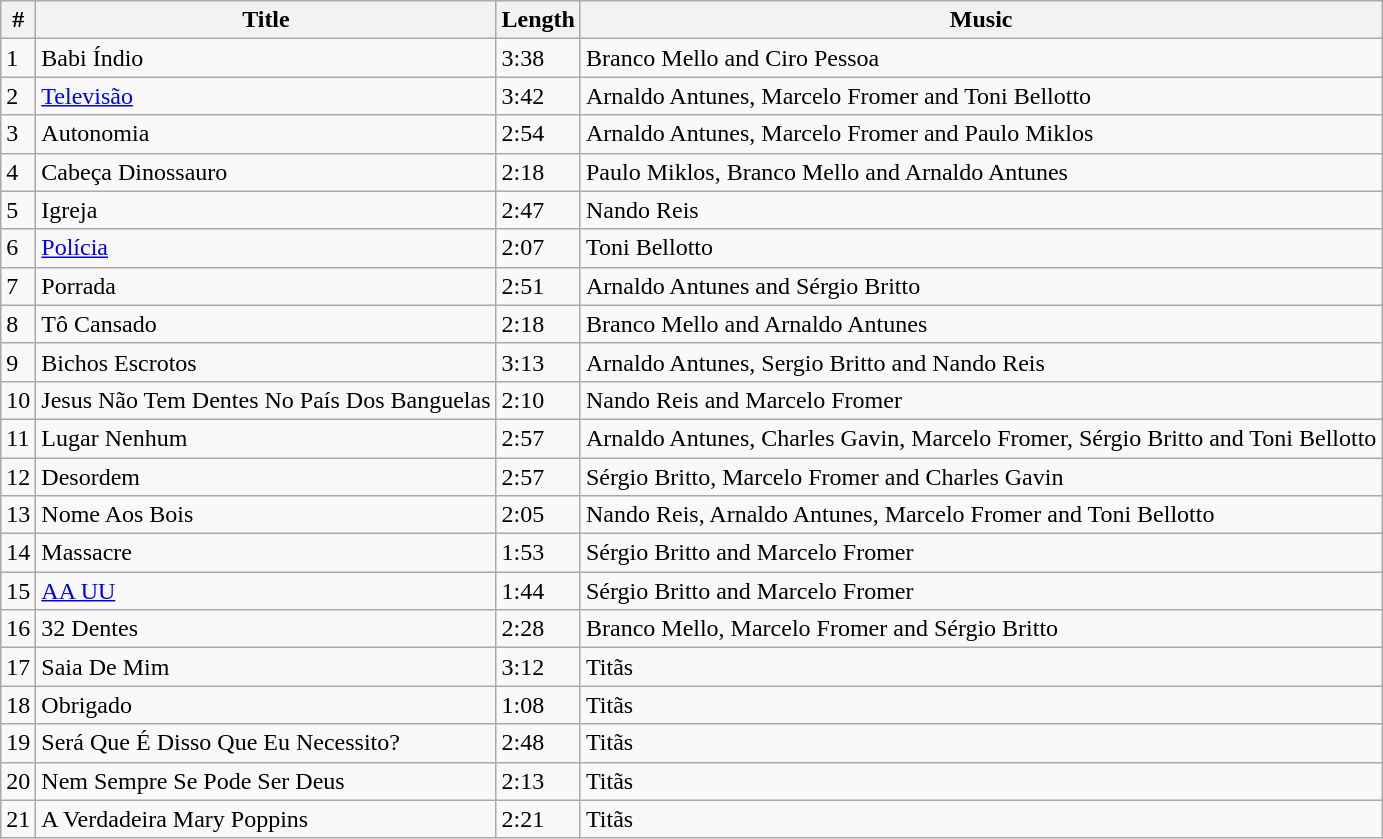<table class="wikitable">
<tr>
<th>#</th>
<th>Title</th>
<th>Length</th>
<th>Music</th>
</tr>
<tr>
<td rowspan="1">1</td>
<td>Babi Índio</td>
<td>3:38</td>
<td>Branco Mello and Ciro Pessoa</td>
</tr>
<tr>
<td rowspan="1">2</td>
<td><a href='#'>Televisão</a></td>
<td>3:42</td>
<td>Arnaldo Antunes, Marcelo Fromer and Toni Bellotto</td>
</tr>
<tr>
<td rowspan="1">3</td>
<td>Autonomia</td>
<td>2:54</td>
<td>Arnaldo Antunes, Marcelo Fromer and Paulo Miklos</td>
</tr>
<tr>
<td rowspan="1">4</td>
<td>Cabeça Dinossauro</td>
<td>2:18</td>
<td>Paulo Miklos, Branco Mello and Arnaldo Antunes</td>
</tr>
<tr>
<td rowspan="1">5</td>
<td>Igreja</td>
<td>2:47</td>
<td>Nando Reis</td>
</tr>
<tr>
<td rowspan="1">6</td>
<td><a href='#'>Polícia</a></td>
<td>2:07</td>
<td>Toni Bellotto</td>
</tr>
<tr>
<td rowspan="1">7</td>
<td>Porrada</td>
<td>2:51</td>
<td>Arnaldo Antunes and Sérgio Britto</td>
</tr>
<tr>
<td rowspan="1">8</td>
<td>Tô Cansado</td>
<td>2:18</td>
<td>Branco Mello and Arnaldo Antunes</td>
</tr>
<tr>
<td rowspan="1">9</td>
<td>Bichos Escrotos</td>
<td>3:13</td>
<td>Arnaldo Antunes, Sergio Britto and Nando Reis</td>
</tr>
<tr>
<td rowspan="1">10</td>
<td>Jesus Não Tem Dentes No País Dos Banguelas</td>
<td>2:10</td>
<td>Nando Reis and Marcelo Fromer</td>
</tr>
<tr>
<td rowspan="1">11</td>
<td>Lugar Nenhum</td>
<td>2:57</td>
<td>Arnaldo Antunes, Charles Gavin, Marcelo Fromer, Sérgio Britto and Toni Bellotto</td>
</tr>
<tr>
<td rowspan="1">12</td>
<td>Desordem</td>
<td>2:57</td>
<td>Sérgio Britto, Marcelo Fromer and Charles Gavin</td>
</tr>
<tr>
<td rowspan="1">13</td>
<td>Nome Aos Bois</td>
<td>2:05</td>
<td>Nando Reis, Arnaldo Antunes, Marcelo Fromer and Toni Bellotto</td>
</tr>
<tr>
<td rowspan="1">14</td>
<td>Massacre</td>
<td>1:53</td>
<td>Sérgio Britto and Marcelo Fromer</td>
</tr>
<tr>
<td rowspan="1">15</td>
<td><a href='#'>AA UU</a></td>
<td>1:44</td>
<td>Sérgio Britto and Marcelo Fromer</td>
</tr>
<tr>
<td rowspan="1">16</td>
<td>32 Dentes</td>
<td>2:28</td>
<td>Branco Mello, Marcelo Fromer and Sérgio Britto</td>
</tr>
<tr>
<td rowspan="1">17</td>
<td>Saia De Mim</td>
<td>3:12</td>
<td>Titãs</td>
</tr>
<tr>
<td rowspan="1">18</td>
<td>Obrigado</td>
<td>1:08</td>
<td>Titãs</td>
</tr>
<tr>
<td rowspan="1">19</td>
<td>Será Que É Disso Que Eu Necessito?</td>
<td>2:48</td>
<td>Titãs</td>
</tr>
<tr>
<td rowspan="1">20</td>
<td>Nem Sempre Se Pode Ser Deus</td>
<td>2:13</td>
<td>Titãs</td>
</tr>
<tr>
<td rowspan="1">21</td>
<td>A Verdadeira Mary Poppins</td>
<td>2:21</td>
<td>Titãs</td>
</tr>
</table>
